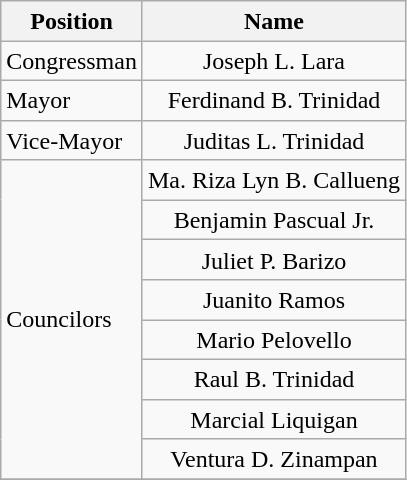<table class="wikitable" style="line-height:1.20em; font-size:100%;">
<tr>
<th>Position</th>
<th>Name</th>
</tr>
<tr>
<td>Congressman</td>
<td style="text-align:center;">Joseph L. Lara</td>
</tr>
<tr>
<td>Mayor</td>
<td style="text-align:center;">Ferdinand B. Trinidad</td>
</tr>
<tr>
<td>Vice-Mayor</td>
<td style="text-align:center;">Juditas L. Trinidad</td>
</tr>
<tr>
<td rowspan=8>Councilors</td>
<td style="text-align:center;">Ma. Riza Lyn B. Callueng</td>
</tr>
<tr>
<td style="text-align:center;">Benjamin Pascual Jr.</td>
</tr>
<tr>
<td style="text-align:center;">Juliet P. Barizo</td>
</tr>
<tr>
<td style="text-align:center;">Juanito Ramos</td>
</tr>
<tr>
<td style="text-align:center;">Mario Pelovello</td>
</tr>
<tr>
<td style="text-align:center;">Raul B. Trinidad</td>
</tr>
<tr>
<td style="text-align:center;">Marcial Liquigan</td>
</tr>
<tr>
<td style="text-align:center;">Ventura D. Zinampan</td>
</tr>
<tr>
</tr>
</table>
